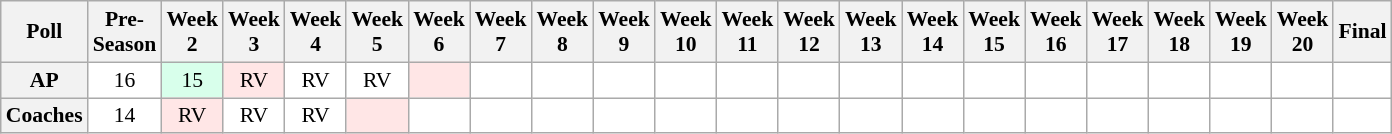<table class="wikitable" style="white-space:nowrap;font-size:90%">
<tr>
<th>Poll</th>
<th>Pre-<br>Season</th>
<th>Week<br>2</th>
<th>Week<br>3</th>
<th>Week<br>4</th>
<th>Week<br>5</th>
<th>Week<br>6</th>
<th>Week<br>7</th>
<th>Week<br>8</th>
<th>Week<br>9</th>
<th>Week<br>10</th>
<th>Week<br>11</th>
<th>Week<br>12</th>
<th>Week<br>13</th>
<th>Week<br>14</th>
<th>Week<br>15</th>
<th>Week<br>16</th>
<th>Week<br>17</th>
<th>Week<br>18</th>
<th>Week<br>19</th>
<th>Week<br>20</th>
<th>Final</th>
</tr>
<tr style="text-align:center;">
<th>AP</th>
<td style="background:#FFF;">16</td>
<td style="background:#D8FFEB;">15</td>
<td style="background:#FFE6E6;">RV</td>
<td style="background:#FFF;">RV</td>
<td style="background:#FFF;">RV</td>
<td style="background:#FFE6E6;"></td>
<td style="background:#FFF;"></td>
<td style="background:#FFF;"></td>
<td style="background:#FFF;"></td>
<td style="background:#FFF;"></td>
<td style="background:#FFF;"></td>
<td style="background:#FFF;"></td>
<td style="background:#FFF;"></td>
<td style="background:#FFF;"></td>
<td style="background:#FFF;"></td>
<td style="background:#FFF;"></td>
<td style="background:#FFF;"></td>
<td style="background:#FFF;"></td>
<td style="background:#FFF;"></td>
<td style="background:#FFF;"></td>
<td style="background:#FFF;"></td>
</tr>
<tr style="text-align:center;">
<th>Coaches</th>
<td style="background:#FFF;">14</td>
<td style="background:#FFE6E6;">RV</td>
<td style="background:#FFF;">RV</td>
<td style="background:#FFF;">RV</td>
<td style="background:#FFE6E6;"></td>
<td style="background:#FFF;"></td>
<td style="background:#FFF;"></td>
<td style="background:#FFF;"></td>
<td style="background:#FFF;"></td>
<td style="background:#FFF;"></td>
<td style="background:#FFF;"></td>
<td style="background:#FFF;"></td>
<td style="background:#FFF;"></td>
<td style="background:#FFF;"></td>
<td style="background:#FFF;"></td>
<td style="background:#FFF;"></td>
<td style="background:#FFF;"></td>
<td style="background:#FFF;"></td>
<td style="background:#FFF;"></td>
<td style="background:#FFF;"></td>
<td style="background:#FFF;"></td>
</tr>
</table>
